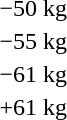<table>
<tr>
<td rowspan=2>−50 kg</td>
<td rowspan=2></td>
<td rowspan=2></td>
<td></td>
</tr>
<tr>
<td></td>
</tr>
<tr>
<td rowspan=2>−55 kg</td>
<td rowspan=2></td>
<td rowspan=2></td>
<td></td>
</tr>
<tr>
<td></td>
</tr>
<tr>
<td rowspan=2>−61 kg</td>
<td rowspan=2></td>
<td rowspan=2></td>
<td></td>
</tr>
<tr>
<td></td>
</tr>
<tr>
<td rowspan=2>+61 kg</td>
<td rowspan=2></td>
<td rowspan=2></td>
<td></td>
</tr>
<tr>
<td></td>
</tr>
</table>
